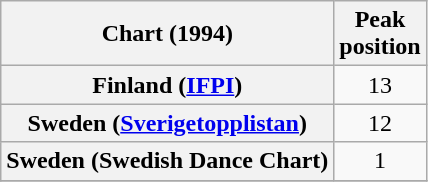<table class="wikitable sortable plainrowheaders" style="text-align:center">
<tr>
<th scope="col">Chart (1994)</th>
<th scope="col">Peak<br>position</th>
</tr>
<tr>
<th scope="row">Finland (<a href='#'>IFPI</a>)</th>
<td>13</td>
</tr>
<tr>
<th scope="row">Sweden (<a href='#'>Sverigetopplistan</a>)</th>
<td>12</td>
</tr>
<tr>
<th scope="row">Sweden (Swedish Dance Chart)</th>
<td>1</td>
</tr>
<tr>
</tr>
</table>
